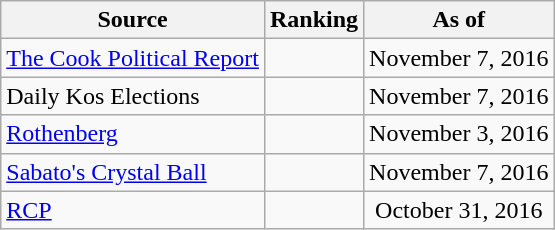<table class="wikitable" style="text-align:center">
<tr>
<th>Source</th>
<th>Ranking</th>
<th>As of</th>
</tr>
<tr>
<td align=left><a href='#'>The Cook Political Report</a></td>
<td></td>
<td>November 7, 2016</td>
</tr>
<tr>
<td align=left>Daily Kos Elections</td>
<td></td>
<td>November 7, 2016</td>
</tr>
<tr>
<td align=left><a href='#'>Rothenberg</a></td>
<td></td>
<td>November 3, 2016</td>
</tr>
<tr>
<td align=left><a href='#'>Sabato's Crystal Ball</a></td>
<td></td>
<td>November 7, 2016</td>
</tr>
<tr>
<td align="left"><a href='#'>RCP</a></td>
<td></td>
<td>October 31, 2016</td>
</tr>
</table>
